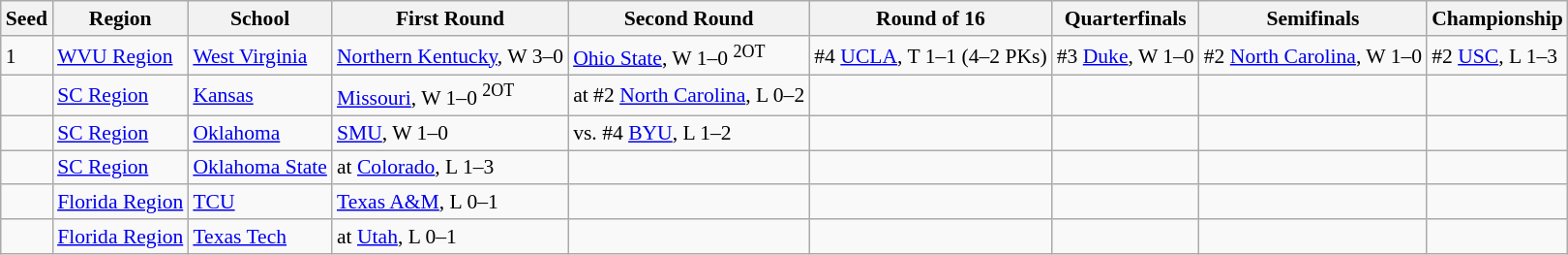<table class="sortable wikitable" style="white-space:nowrap; font-size:90%;">
<tr>
<th>Seed</th>
<th>Region</th>
<th>School</th>
<th>First Round</th>
<th>Second Round</th>
<th>Round of 16</th>
<th>Quarterfinals</th>
<th>Semifinals</th>
<th>Championship</th>
</tr>
<tr>
<td>1</td>
<td><a href='#'>WVU Region</a></td>
<td><a href='#'>West Virginia</a></td>
<td><a href='#'>Northern Kentucky</a>, W 3–0</td>
<td><a href='#'>Ohio State</a>, W 1–0 <sup>2OT</sup></td>
<td>#4 <a href='#'>UCLA</a>, T 1–1 (4–2 PKs)</td>
<td>#3 <a href='#'>Duke</a>, W 1–0</td>
<td>#2 <a href='#'>North Carolina</a>, W 1–0</td>
<td>#2 <a href='#'>USC</a>, L 1–3</td>
</tr>
<tr>
<td></td>
<td><a href='#'>SC Region</a></td>
<td><a href='#'>Kansas</a></td>
<td><a href='#'>Missouri</a>, W 1–0 <sup>2OT</sup></td>
<td>at #2 <a href='#'>North Carolina</a>, L 0–2</td>
<td></td>
<td></td>
<td></td>
<td></td>
</tr>
<tr>
<td></td>
<td><a href='#'>SC Region</a></td>
<td><a href='#'>Oklahoma</a></td>
<td><a href='#'>SMU</a>, W 1–0</td>
<td>vs. #4 <a href='#'>BYU</a>, L 1–2</td>
<td></td>
<td></td>
<td></td>
<td></td>
</tr>
<tr>
<td></td>
<td><a href='#'>SC Region</a></td>
<td><a href='#'>Oklahoma State</a></td>
<td>at <a href='#'>Colorado</a>, L 1–3</td>
<td></td>
<td></td>
<td></td>
<td></td>
<td></td>
</tr>
<tr>
<td></td>
<td><a href='#'>Florida Region</a></td>
<td><a href='#'>TCU</a></td>
<td><a href='#'>Texas A&M</a>, L 0–1</td>
<td></td>
<td></td>
<td></td>
<td></td>
<td></td>
</tr>
<tr>
<td></td>
<td><a href='#'>Florida Region</a></td>
<td><a href='#'>Texas Tech</a></td>
<td>at <a href='#'>Utah</a>, L 0–1</td>
<td></td>
<td></td>
<td></td>
<td></td>
<td></td>
</tr>
</table>
